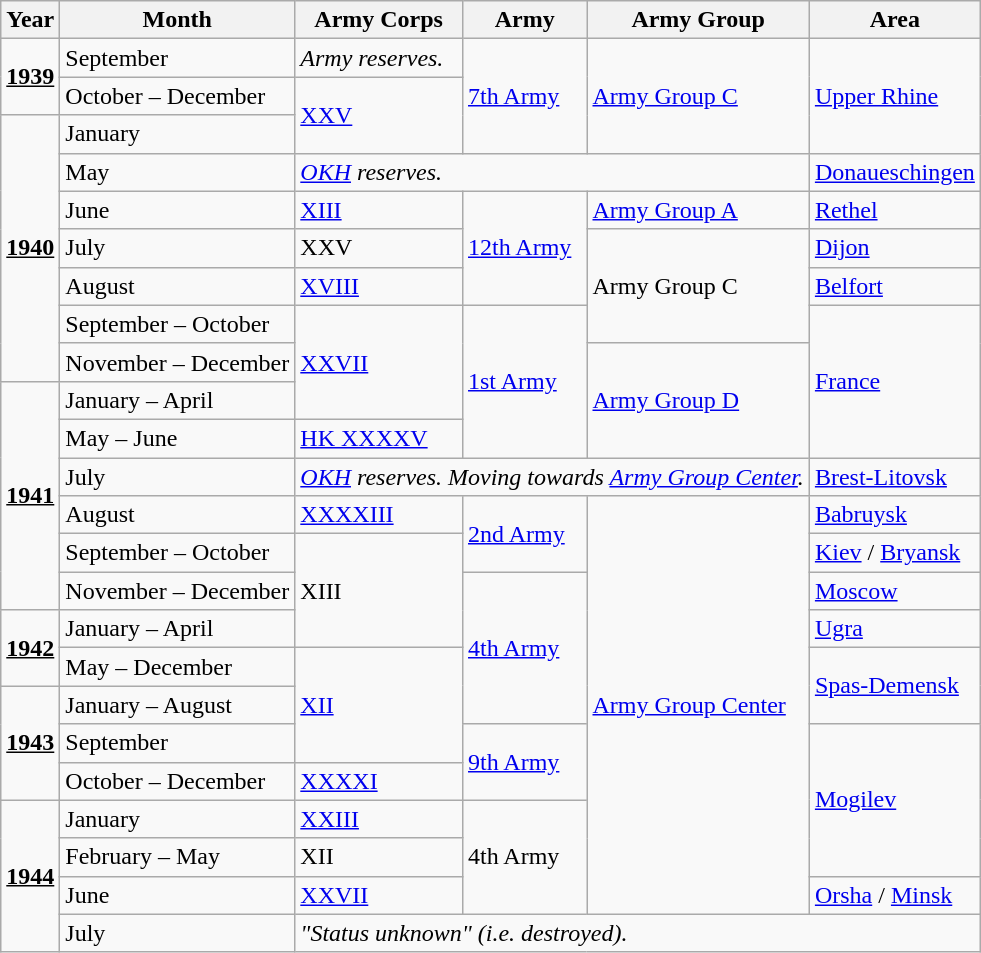<table class="wikitable">
<tr>
<th>Year</th>
<th>Month</th>
<th>Army Corps</th>
<th>Army</th>
<th>Army Group</th>
<th>Area</th>
</tr>
<tr>
<td rowspan="2"><strong><u>1939</u></strong></td>
<td>September</td>
<td><em>Army reserves.</em></td>
<td rowspan="3"><a href='#'>7th Army</a></td>
<td rowspan="3"><a href='#'>Army Group C</a></td>
<td rowspan="3"><a href='#'>Upper Rhine</a></td>
</tr>
<tr>
<td>October – December</td>
<td rowspan="2"><a href='#'>XXV</a></td>
</tr>
<tr>
<td rowspan="7"><strong><u>1940</u></strong></td>
<td>January</td>
</tr>
<tr>
<td>May</td>
<td colspan="3"><em><a href='#'>OKH</a> reserves.</em></td>
<td><a href='#'>Donaueschingen</a></td>
</tr>
<tr>
<td>June</td>
<td><a href='#'>XIII</a></td>
<td rowspan="3"><a href='#'>12th Army</a></td>
<td><a href='#'>Army Group A</a></td>
<td><a href='#'>Rethel</a></td>
</tr>
<tr>
<td>July</td>
<td>XXV</td>
<td rowspan="3">Army Group C</td>
<td><a href='#'>Dijon</a></td>
</tr>
<tr>
<td>August</td>
<td><a href='#'>XVIII</a></td>
<td><a href='#'>Belfort</a></td>
</tr>
<tr>
<td>September – October</td>
<td rowspan="3"><a href='#'>XXVII</a></td>
<td rowspan="4"><a href='#'>1st Army</a></td>
<td rowspan="4"><a href='#'>France</a></td>
</tr>
<tr>
<td>November – December</td>
<td rowspan="3"><a href='#'>Army Group D</a></td>
</tr>
<tr>
<td rowspan="6"><strong><u>1941</u></strong></td>
<td>January – April</td>
</tr>
<tr>
<td>May – June</td>
<td><a href='#'>HK XXXXV</a></td>
</tr>
<tr>
<td>July</td>
<td colspan="3"><em><a href='#'>OKH</a> reserves. Moving towards <a href='#'>Army Group Center</a>.</em></td>
<td><a href='#'>Brest-Litovsk</a></td>
</tr>
<tr>
<td>August</td>
<td><a href='#'>XXXXIII</a></td>
<td rowspan="2"><a href='#'>2nd Army</a></td>
<td rowspan="11"><a href='#'>Army Group Center</a></td>
<td><a href='#'>Babruysk</a></td>
</tr>
<tr>
<td>September – October</td>
<td rowspan="3">XIII</td>
<td><a href='#'>Kiev</a> / <a href='#'>Bryansk</a></td>
</tr>
<tr>
<td>November – December</td>
<td rowspan="4"><a href='#'>4th Army</a></td>
<td><a href='#'>Moscow</a></td>
</tr>
<tr>
<td rowspan="2"><strong><u>1942</u></strong></td>
<td>January – April</td>
<td><a href='#'>Ugra</a></td>
</tr>
<tr>
<td>May – December</td>
<td rowspan="3"><a href='#'>XII</a></td>
<td rowspan="2"><a href='#'>Spas-Demensk</a></td>
</tr>
<tr>
<td rowspan="3"><strong><u>1943</u></strong></td>
<td>January – August</td>
</tr>
<tr>
<td>September</td>
<td rowspan="2"><a href='#'>9th Army</a></td>
<td rowspan="4"><a href='#'>Mogilev</a></td>
</tr>
<tr>
<td>October – December</td>
<td><a href='#'>XXXXI</a></td>
</tr>
<tr>
<td rowspan="4"><strong><u>1944</u></strong></td>
<td>January</td>
<td><a href='#'>XXIII</a></td>
<td rowspan="3">4th Army</td>
</tr>
<tr>
<td>February – May</td>
<td>XII</td>
</tr>
<tr>
<td>June</td>
<td><a href='#'>XXVII</a></td>
<td><a href='#'>Orsha</a> / <a href='#'>Minsk</a></td>
</tr>
<tr>
<td>July</td>
<td colspan="4"><em>"Status unknown" (i.e. destroyed).</em></td>
</tr>
</table>
